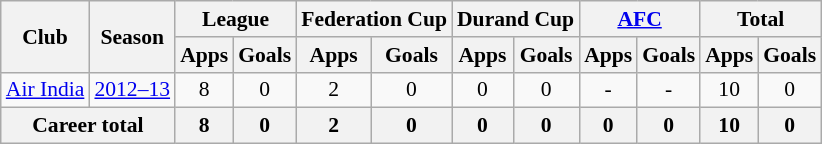<table class="wikitable" style="font-size:90%; text-align:center;">
<tr>
<th rowspan="2">Club</th>
<th rowspan="2">Season</th>
<th colspan="2">League</th>
<th colspan="2">Federation Cup</th>
<th colspan="2">Durand Cup</th>
<th colspan="2"><a href='#'>AFC</a></th>
<th colspan="2">Total</th>
</tr>
<tr>
<th>Apps</th>
<th>Goals</th>
<th>Apps</th>
<th>Goals</th>
<th>Apps</th>
<th>Goals</th>
<th>Apps</th>
<th>Goals</th>
<th>Apps</th>
<th>Goals</th>
</tr>
<tr>
<td rowspan="1"><a href='#'>Air India</a></td>
<td><a href='#'>2012–13</a></td>
<td>8</td>
<td>0</td>
<td>2</td>
<td>0</td>
<td>0</td>
<td>0</td>
<td>-</td>
<td>-</td>
<td>10</td>
<td>0</td>
</tr>
<tr>
<th colspan="2">Career total</th>
<th>8</th>
<th>0</th>
<th>2</th>
<th>0</th>
<th>0</th>
<th>0</th>
<th>0</th>
<th>0</th>
<th>10</th>
<th>0</th>
</tr>
</table>
